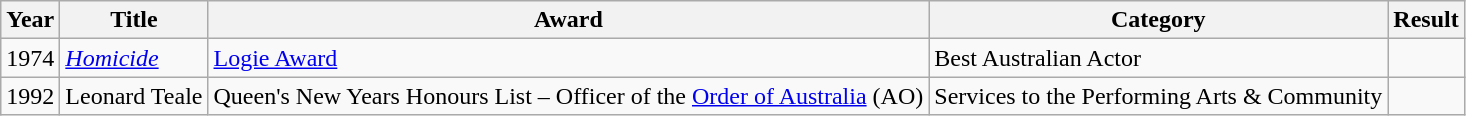<table class=wikitable>
<tr>
<th>Year</th>
<th>Title</th>
<th>Award</th>
<th>Category</th>
<th>Result</th>
</tr>
<tr>
<td>1974</td>
<td><em><a href='#'>Homicide</a></em></td>
<td><a href='#'>Logie Award</a></td>
<td>Best Australian Actor</td>
<td></td>
</tr>
<tr>
<td>1992</td>
<td>Leonard Teale</td>
<td>Queen's New Years Honours List – Officer of the <a href='#'>Order of Australia</a> (AO)</td>
<td>Services to the Performing Arts & Community</td>
<td></td>
</tr>
</table>
